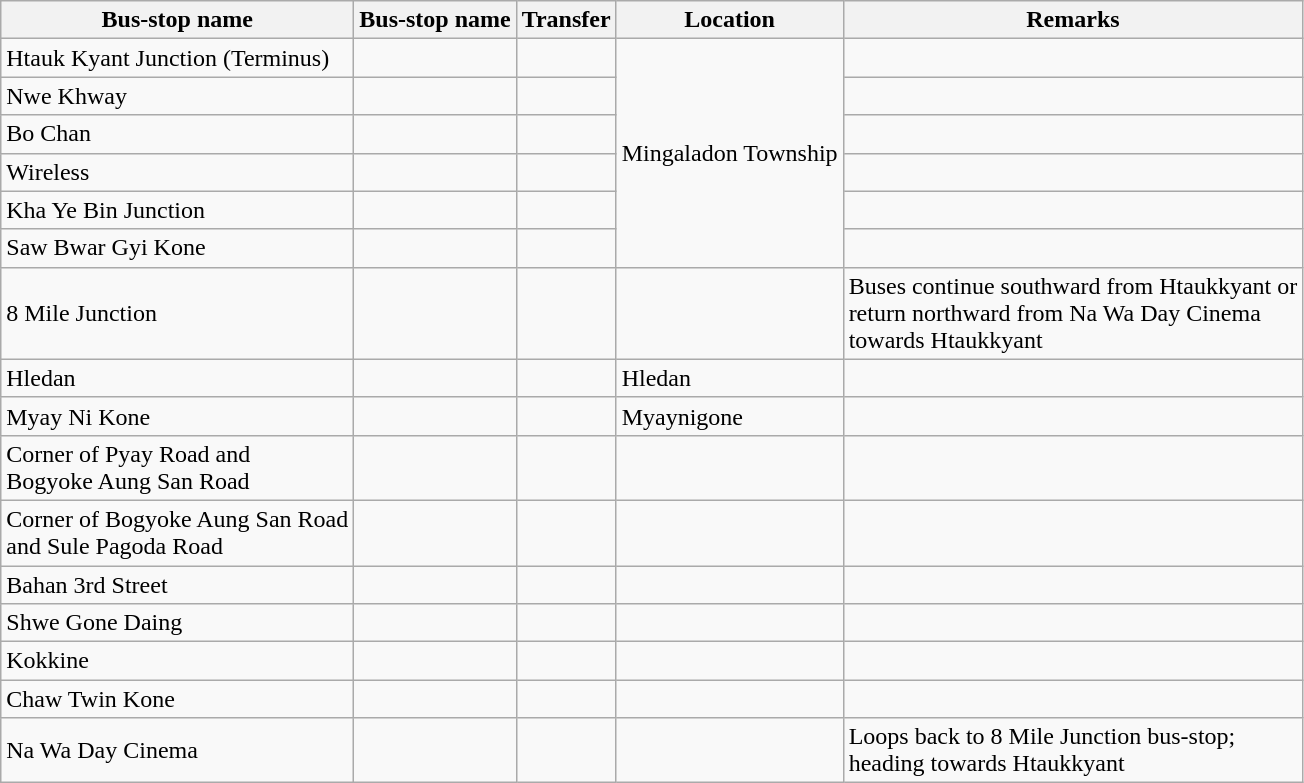<table class="wikitable">
<tr>
<th>Bus-stop name</th>
<th>Bus-stop name</th>
<th>Transfer</th>
<th>Location</th>
<th>Remarks</th>
</tr>
<tr>
<td>Htauk Kyant Junction (Terminus)</td>
<td></td>
<td></td>
<td rowspan="6">Mingaladon Township</td>
<td></td>
</tr>
<tr>
<td>Nwe Khway</td>
<td></td>
<td></td>
<td></td>
</tr>
<tr>
<td>Bo Chan</td>
<td></td>
<td></td>
<td></td>
</tr>
<tr>
<td>Wireless</td>
<td></td>
<td></td>
<td></td>
</tr>
<tr>
<td>Kha Ye Bin Junction</td>
<td></td>
<td></td>
<td></td>
</tr>
<tr>
<td>Saw Bwar Gyi Kone</td>
<td></td>
<td></td>
<td></td>
</tr>
<tr>
<td>8 Mile Junction</td>
<td></td>
<td></td>
<td></td>
<td>Buses continue southward from Htaukkyant or<br>return northward from Na Wa Day Cinema<br>towards Htaukkyant</td>
</tr>
<tr>
<td>Hledan</td>
<td></td>
<td></td>
<td>Hledan</td>
<td></td>
</tr>
<tr>
<td>Myay Ni Kone</td>
<td></td>
<td></td>
<td>Myaynigone</td>
<td></td>
</tr>
<tr>
<td>Corner of Pyay Road and<br>Bogyoke Aung San Road</td>
<td></td>
<td></td>
<td></td>
<td></td>
</tr>
<tr>
<td>Corner of Bogyoke Aung San Road<br>and Sule Pagoda Road</td>
<td></td>
<td></td>
<td></td>
<td></td>
</tr>
<tr>
<td>Bahan 3rd Street</td>
<td></td>
<td></td>
<td></td>
<td></td>
</tr>
<tr>
<td>Shwe Gone Daing</td>
<td></td>
<td></td>
<td></td>
<td></td>
</tr>
<tr>
<td>Kokkine</td>
<td></td>
<td></td>
<td></td>
<td></td>
</tr>
<tr>
<td>Chaw Twin Kone</td>
<td></td>
<td></td>
<td></td>
<td></td>
</tr>
<tr>
<td>Na Wa Day Cinema</td>
<td></td>
<td></td>
<td></td>
<td>Loops back to 8 Mile Junction bus-stop;<br>heading towards Htaukkyant</td>
</tr>
</table>
